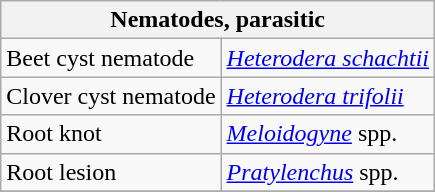<table class="wikitable" style="clear">
<tr>
<th colspan=2><strong>Nematodes, parasitic</strong><br></th>
</tr>
<tr>
<td>Beet cyst nematode</td>
<td><em><a href='#'>Heterodera schachtii</a></em></td>
</tr>
<tr>
<td>Clover cyst nematode</td>
<td><em><a href='#'>Heterodera trifolii</a></em></td>
</tr>
<tr>
<td>Root knot</td>
<td><em><a href='#'>Meloidogyne</a></em> spp.</td>
</tr>
<tr>
<td>Root lesion</td>
<td><em><a href='#'>Pratylenchus</a></em> spp.</td>
</tr>
<tr>
</tr>
</table>
